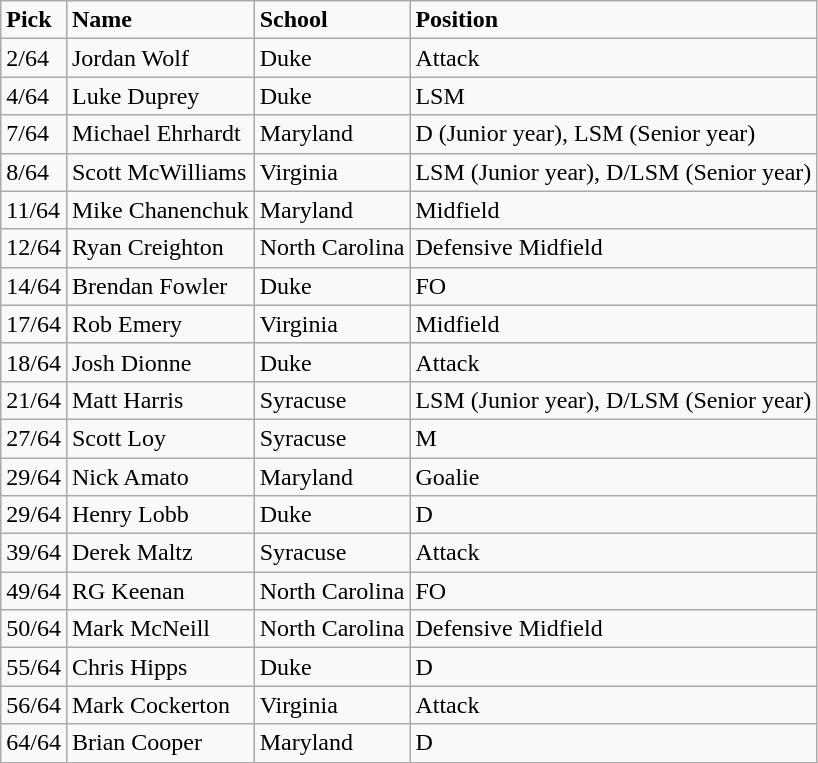<table class="wikitable">
<tr style="text-align:left;">
<td><strong>Pick</strong></td>
<td><strong>Name</strong></td>
<td><strong>School</strong></td>
<td><strong>Position</strong></td>
</tr>
<tr style="text-align:left;">
<td>2/64</td>
<td>Jordan Wolf</td>
<td>Duke</td>
<td>Attack</td>
</tr>
<tr style="text-align:left;">
<td>4/64</td>
<td>Luke Duprey</td>
<td>Duke</td>
<td>LSM</td>
</tr>
<tr style="text-align:left;">
<td>7/64</td>
<td>Michael Ehrhardt</td>
<td>Maryland</td>
<td>D (Junior year), LSM (Senior year)</td>
</tr>
<tr style="text-align:left;">
<td>8/64</td>
<td>Scott McWilliams</td>
<td>Virginia</td>
<td>LSM (Junior year), D/LSM (Senior year)</td>
</tr>
<tr style="text-align:left;">
<td>11/64</td>
<td>Mike Chanenchuk</td>
<td>Maryland</td>
<td>Midfield</td>
</tr>
<tr style="text-align:left;">
<td>12/64</td>
<td>Ryan Creighton</td>
<td>North Carolina</td>
<td>Defensive Midfield</td>
</tr>
<tr style="text-align:left;">
<td>14/64</td>
<td>Brendan Fowler</td>
<td>Duke</td>
<td>FO</td>
</tr>
<tr style="text-align:left;">
<td>17/64</td>
<td>Rob Emery</td>
<td>Virginia</td>
<td>Midfield</td>
</tr>
<tr style="text-align:left;">
<td>18/64</td>
<td>Josh Dionne</td>
<td>Duke</td>
<td>Attack</td>
</tr>
<tr style="text-align:left;">
<td>21/64</td>
<td>Matt Harris</td>
<td>Syracuse</td>
<td>LSM (Junior year), D/LSM (Senior year)</td>
</tr>
<tr style="text-align:left;">
<td>27/64</td>
<td>Scott Loy</td>
<td>Syracuse</td>
<td>M</td>
</tr>
<tr style="text-align:left;">
<td>29/64</td>
<td>Nick Amato</td>
<td>Maryland</td>
<td>Goalie</td>
</tr>
<tr style="text-align:left;">
<td>29/64</td>
<td>Henry Lobb</td>
<td>Duke</td>
<td>D</td>
</tr>
<tr style="text-align:left;">
<td>39/64</td>
<td>Derek Maltz</td>
<td>Syracuse</td>
<td>Attack</td>
</tr>
<tr style="text-align:left;">
<td>49/64</td>
<td>RG Keenan</td>
<td>North Carolina</td>
<td>FO</td>
</tr>
<tr style="text-align:left;">
<td>50/64</td>
<td>Mark McNeill</td>
<td>North Carolina</td>
<td>Defensive Midfield</td>
</tr>
<tr style="text-align:left;">
<td>55/64</td>
<td>Chris Hipps</td>
<td>Duke</td>
<td>D</td>
</tr>
<tr style="text-align:left;">
<td>56/64</td>
<td>Mark Cockerton</td>
<td>Virginia</td>
<td>Attack</td>
</tr>
<tr style="text-align:left;">
<td>64/64</td>
<td>Brian Cooper</td>
<td>Maryland</td>
<td>D</td>
</tr>
</table>
